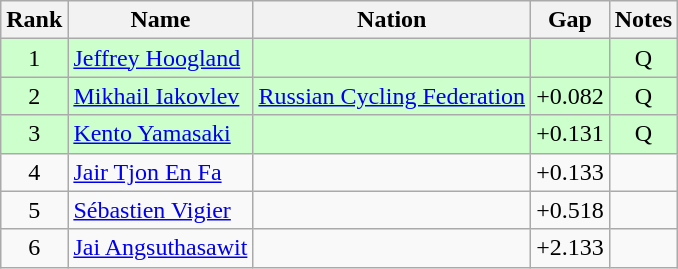<table class="wikitable sortable" style="text-align:center">
<tr>
<th>Rank</th>
<th>Name</th>
<th>Nation</th>
<th>Gap</th>
<th>Notes</th>
</tr>
<tr bgcolor=ccffcc>
<td>1</td>
<td align=left><a href='#'>Jeffrey Hoogland</a></td>
<td align=left></td>
<td></td>
<td>Q</td>
</tr>
<tr bgcolor=ccffcc>
<td>2</td>
<td align=left><a href='#'>Mikhail Iakovlev</a></td>
<td align=left><a href='#'>Russian Cycling Federation</a></td>
<td>+0.082</td>
<td>Q</td>
</tr>
<tr bgcolor=ccffcc>
<td>3</td>
<td align=left><a href='#'>Kento Yamasaki</a></td>
<td align=left></td>
<td>+0.131</td>
<td>Q</td>
</tr>
<tr>
<td>4</td>
<td align=left><a href='#'>Jair Tjon En Fa</a></td>
<td align=left></td>
<td>+0.133</td>
<td></td>
</tr>
<tr>
<td>5</td>
<td align=left><a href='#'>Sébastien Vigier</a></td>
<td align=left></td>
<td>+0.518</td>
<td></td>
</tr>
<tr>
<td>6</td>
<td align=left><a href='#'>Jai Angsuthasawit</a></td>
<td align=left></td>
<td>+2.133</td>
<td></td>
</tr>
</table>
